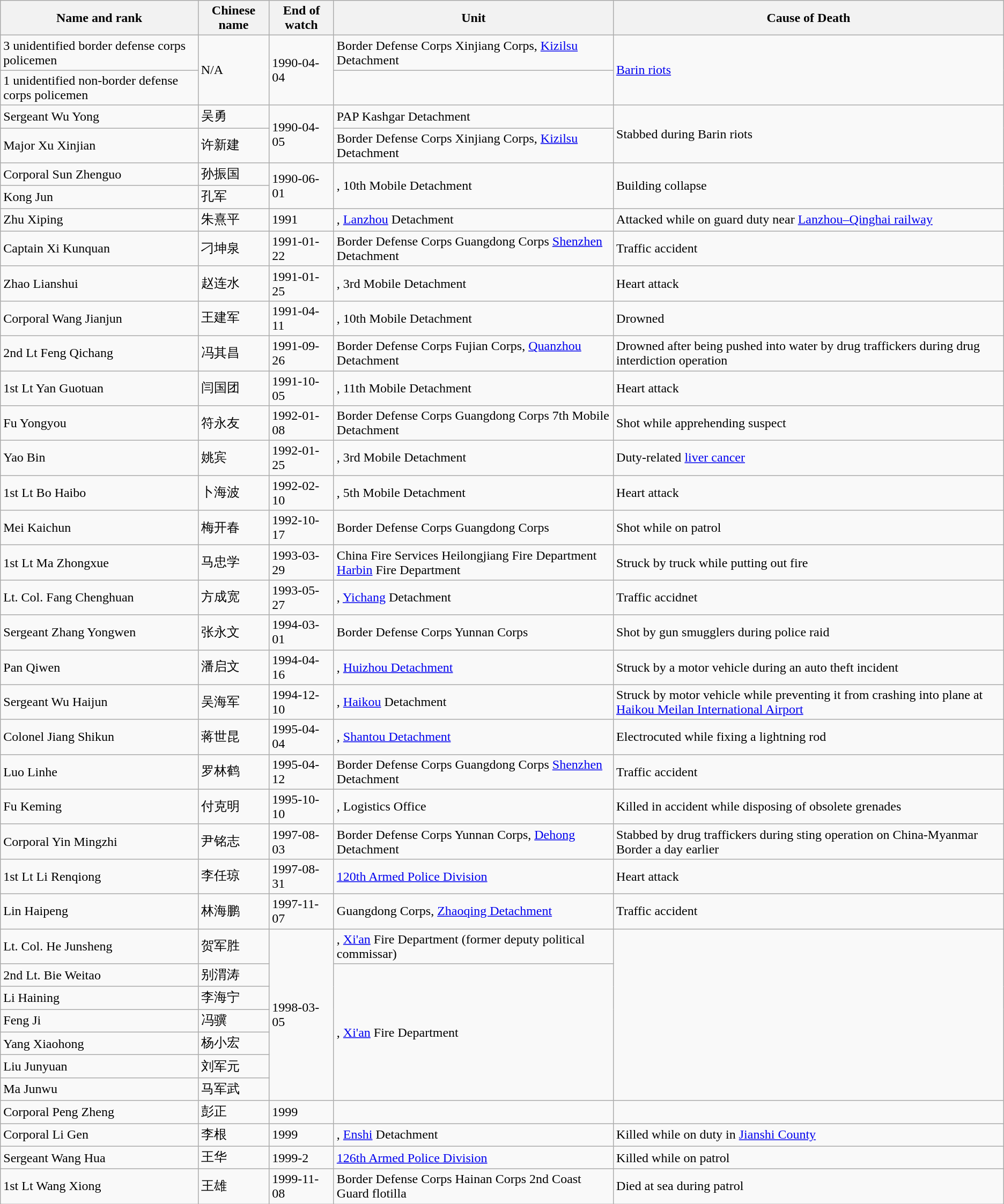<table class="wikitable sortable mw-collapsible mw-collapsed">
<tr>
<th>Name and rank</th>
<th>Chinese name</th>
<th>End of watch</th>
<th>Unit</th>
<th>Cause of Death</th>
</tr>
<tr>
<td>3 unidentified border defense corps policemen</td>
<td rowspan="2">N/A</td>
<td rowspan="2">1990-04-04</td>
<td>Border Defense Corps Xinjiang Corps, <a href='#'>Kizilsu</a> Detachment</td>
<td rowspan="2"><a href='#'>Barin riots</a></td>
</tr>
<tr>
<td>1 unidentified non-border defense corps policemen</td>
<td></td>
</tr>
<tr>
<td>Sergeant Wu Yong</td>
<td>吴勇</td>
<td rowspan="2">1990-04-05</td>
<td>PAP Kashgar Detachment</td>
<td rowspan="2">Stabbed during Barin riots</td>
</tr>
<tr>
<td>Major Xu Xinjian</td>
<td>许新建</td>
<td>Border Defense Corps Xinjiang Corps, <a href='#'>Kizilsu</a> Detachment</td>
</tr>
<tr>
<td>Corporal Sun Zhenguo</td>
<td>孙振国</td>
<td rowspan="2">1990-06-01</td>
<td rowspan="2">, 10th Mobile Detachment</td>
<td rowspan="2">Building collapse</td>
</tr>
<tr>
<td>Kong Jun</td>
<td>孔军</td>
</tr>
<tr>
<td>Zhu Xiping</td>
<td>朱熹平</td>
<td>1991</td>
<td>, <a href='#'>Lanzhou</a> Detachment</td>
<td>Attacked while on guard duty near <a href='#'>Lanzhou–Qinghai railway</a></td>
</tr>
<tr>
<td>Captain Xi Kunquan</td>
<td>刁坤泉</td>
<td>1991-01-22</td>
<td>Border Defense Corps Guangdong Corps <a href='#'>Shenzhen</a> Detachment</td>
<td>Traffic accident</td>
</tr>
<tr>
<td>Zhao Lianshui</td>
<td>赵连水</td>
<td>1991-01-25</td>
<td>, 3rd Mobile Detachment</td>
<td>Heart attack</td>
</tr>
<tr>
<td>Corporal Wang Jianjun</td>
<td>王建军</td>
<td>1991-04-11</td>
<td>, 10th Mobile Detachment</td>
<td>Drowned</td>
</tr>
<tr>
<td>2nd Lt Feng Qichang</td>
<td>冯其昌</td>
<td>1991-09-26</td>
<td>Border Defense Corps Fujian Corps, <a href='#'>Quanzhou</a> Detachment</td>
<td>Drowned after being pushed into water by drug traffickers during drug interdiction operation</td>
</tr>
<tr>
<td>1st Lt Yan Guotuan</td>
<td>闫国团</td>
<td>1991-10-05</td>
<td>, 11th Mobile Detachment</td>
<td>Heart attack</td>
</tr>
<tr>
<td>Fu Yongyou</td>
<td>符永友</td>
<td>1992-01-08</td>
<td>Border Defense Corps Guangdong Corps 7th Mobile Detachment</td>
<td>Shot while apprehending suspect</td>
</tr>
<tr>
<td>Yao Bin</td>
<td>姚宾</td>
<td>1992-01-25</td>
<td>, 3rd Mobile Detachment</td>
<td>Duty-related <a href='#'>liver cancer</a></td>
</tr>
<tr>
<td>1st Lt Bo Haibo</td>
<td>卜海波</td>
<td>1992-02-10</td>
<td>, 5th Mobile Detachment</td>
<td>Heart attack</td>
</tr>
<tr>
<td>Mei Kaichun</td>
<td>梅开春</td>
<td>1992-10-17</td>
<td>Border Defense Corps Guangdong Corps</td>
<td>Shot while on patrol</td>
</tr>
<tr>
<td>1st Lt Ma Zhongxue</td>
<td>马忠学</td>
<td>1993-03-29</td>
<td>China Fire Services Heilongjiang Fire Department <a href='#'>Harbin</a> Fire Department</td>
<td>Struck by truck while putting out fire</td>
</tr>
<tr>
<td>Lt. Col. Fang Chenghuan</td>
<td>方成宽</td>
<td>1993-05-27</td>
<td>, <a href='#'>Yichang</a> Detachment</td>
<td>Traffic accidnet</td>
</tr>
<tr>
<td>Sergeant Zhang Yongwen</td>
<td>张永文</td>
<td>1994-03-01</td>
<td>Border Defense Corps Yunnan Corps</td>
<td>Shot by gun smugglers during police raid</td>
</tr>
<tr>
<td>Pan Qiwen</td>
<td>潘启文</td>
<td>1994-04-16</td>
<td>, <a href='#'>Huizhou Detachment</a></td>
<td>Struck by a motor vehicle during an auto theft incident</td>
</tr>
<tr>
<td>Sergeant Wu Haijun</td>
<td>吴海军</td>
<td>1994-12-10</td>
<td>, <a href='#'>Haikou</a> Detachment</td>
<td>Struck by motor vehicle while preventing it from crashing into plane at <a href='#'>Haikou Meilan International Airport</a></td>
</tr>
<tr>
<td>Colonel Jiang Shikun</td>
<td>蒋世昆</td>
<td>1995-04-04</td>
<td>, <a href='#'>Shantou Detachment</a></td>
<td>Electrocuted while fixing a lightning rod</td>
</tr>
<tr>
<td>Luo Linhe</td>
<td>罗林鹤</td>
<td>1995-04-12</td>
<td>Border Defense Corps Guangdong Corps <a href='#'>Shenzhen</a> Detachment</td>
<td>Traffic accident</td>
</tr>
<tr>
<td>Fu Keming</td>
<td>付克明</td>
<td>1995-10-10</td>
<td>, Logistics Office</td>
<td>Killed in accident while disposing of obsolete grenades</td>
</tr>
<tr>
<td>Corporal Yin Mingzhi</td>
<td>尹铭志</td>
<td>1997-08-03</td>
<td>Border Defense Corps Yunnan Corps, <a href='#'>Dehong</a> Detachment</td>
<td>Stabbed by drug traffickers during sting operation on China-Myanmar Border a day earlier</td>
</tr>
<tr>
<td>1st Lt Li Renqiong</td>
<td>李任琼</td>
<td>1997-08-31</td>
<td><a href='#'>120th Armed Police Division</a></td>
<td>Heart attack</td>
</tr>
<tr>
<td>Lin Haipeng</td>
<td>林海鹏</td>
<td>1997-11-07</td>
<td>Guangdong Corps, <a href='#'>Zhaoqing Detachment</a></td>
<td>Traffic accident</td>
</tr>
<tr>
<td>Lt. Col. He Junsheng</td>
<td>贺军胜</td>
<td rowspan="7">1998-03-05</td>
<td>, <a href='#'>Xi'an</a> Fire Department (former deputy political commissar)</td>
<td rowspan="7"></td>
</tr>
<tr>
<td>2nd Lt. Bie Weitao</td>
<td>别渭涛</td>
<td rowspan="6">, <a href='#'>Xi'an</a> Fire Department</td>
</tr>
<tr>
<td>Li Haining</td>
<td>李海宁</td>
</tr>
<tr>
<td>Feng Ji</td>
<td>冯骥</td>
</tr>
<tr>
<td>Yang Xiaohong</td>
<td>杨小宏</td>
</tr>
<tr>
<td>Liu Junyuan</td>
<td>刘军元</td>
</tr>
<tr>
<td>Ma Junwu</td>
<td>马军武</td>
</tr>
<tr>
<td>Corporal Peng Zheng</td>
<td>彭正</td>
<td>1999</td>
<td></td>
<td></td>
</tr>
<tr>
<td>Corporal Li Gen</td>
<td>李根</td>
<td>1999</td>
<td>, <a href='#'>Enshi</a> Detachment</td>
<td>Killed while on duty in <a href='#'>Jianshi County</a></td>
</tr>
<tr>
<td>Sergeant Wang Hua</td>
<td>王华</td>
<td>1999-2</td>
<td><a href='#'>126th Armed Police Division</a></td>
<td>Killed while on patrol</td>
</tr>
<tr>
<td>1st Lt Wang Xiong</td>
<td>王雄</td>
<td>1999-11-08</td>
<td>Border Defense Corps Hainan Corps 2nd Coast Guard flotilla</td>
<td>Died at sea during patrol</td>
</tr>
</table>
